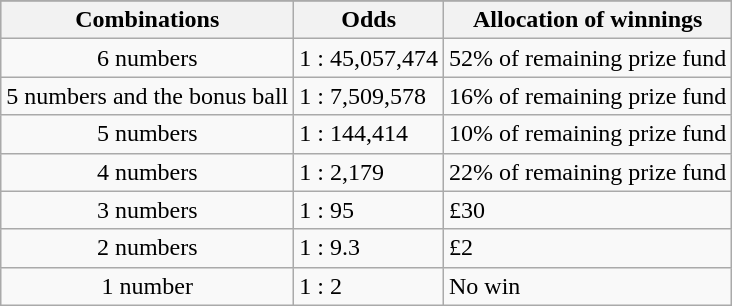<table class="wikitable sortable">
<tr bgcolor="#CCCCCC" align="center">
</tr>
<tr bgcolor="#CCCCCC" align="center">
<th>Combinations</th>
<th>Odds</th>
<th>Allocation of winnings</th>
</tr>
<tr>
<td align=center>6 numbers</td>
<td>1 : 45,057,474<br></td>
<td>52% of remaining prize fund</td>
</tr>
<tr>
<td align=center>5 numbers and the bonus ball</td>
<td>1 : 7,509,578<br></td>
<td>16% of remaining prize fund</td>
</tr>
<tr>
<td align=center>5 numbers</td>
<td>1 : 144,414<br></td>
<td>10% of remaining prize fund</td>
</tr>
<tr>
<td align=center>4 numbers</td>
<td>1 : 2,179<br></td>
<td>22% of remaining prize fund</td>
</tr>
<tr>
<td align=center>3 numbers</td>
<td>1 : 95<br></td>
<td>£30</td>
</tr>
<tr>
<td align=center>2 numbers</td>
<td>1 : 9.3<br></td>
<td>£2</td>
</tr>
<tr>
<td align=center>1 number</td>
<td>1 : 2</td>
<td>No win</td>
</tr>
</table>
